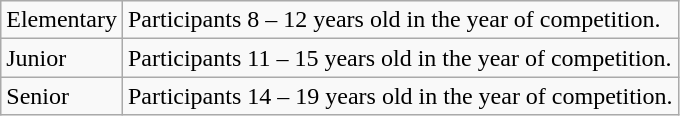<table class="wikitable">
<tr>
<td>Elementary</td>
<td>Participants 8 – 12 years old in the year of competition.</td>
</tr>
<tr>
<td>Junior</td>
<td>Participants 11 – 15 years old in the year of competition.</td>
</tr>
<tr>
<td>Senior</td>
<td>Participants 14 – 19 years old in the year of competition.</td>
</tr>
</table>
